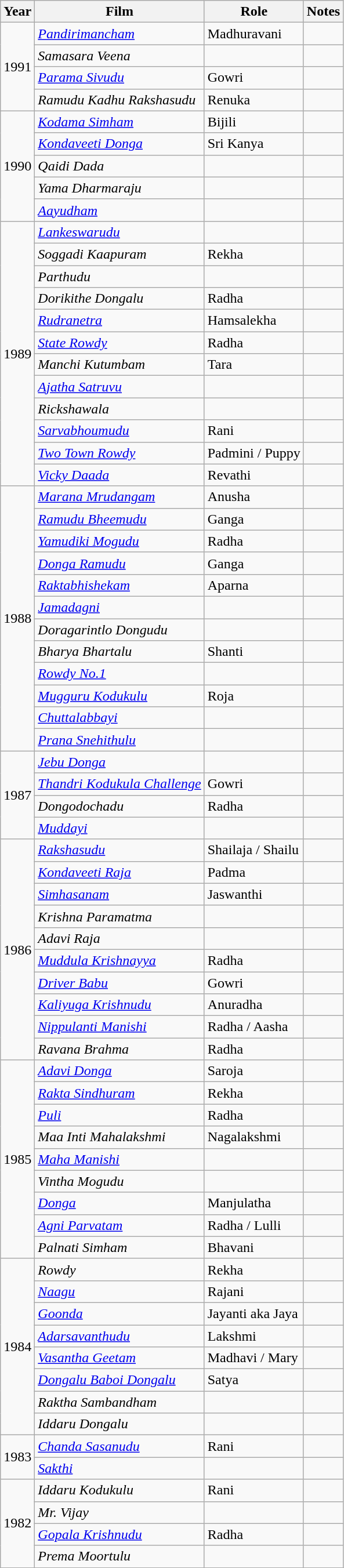<table class="wikitable">
<tr>
<th>Year</th>
<th>Film</th>
<th>Role</th>
<th>Notes</th>
</tr>
<tr>
<td rowspan="4">1991</td>
<td><em><a href='#'>Pandirimancham</a></em></td>
<td>Madhuravani</td>
<td></td>
</tr>
<tr>
<td><em>Samasara Veena</em></td>
<td></td>
<td></td>
</tr>
<tr>
<td><em><a href='#'>Parama Sivudu</a></em></td>
<td>Gowri</td>
<td></td>
</tr>
<tr>
<td><em>Ramudu Kadhu Rakshasudu</em></td>
<td>Renuka</td>
<td></td>
</tr>
<tr>
<td rowspan="5">1990</td>
<td><em><a href='#'>Kodama Simham</a></em></td>
<td>Bijili</td>
<td></td>
</tr>
<tr>
<td><em><a href='#'>Kondaveeti Donga</a></em></td>
<td>Sri Kanya</td>
<td></td>
</tr>
<tr>
<td><em>Qaidi Dada</em></td>
<td></td>
<td></td>
</tr>
<tr>
<td><em>Yama Dharmaraju</em></td>
<td></td>
<td></td>
</tr>
<tr>
<td><em><a href='#'>Aayudham</a></em></td>
<td></td>
<td></td>
</tr>
<tr>
<td rowspan="12">1989</td>
<td><em><a href='#'>Lankeswarudu</a></em></td>
<td></td>
<td></td>
</tr>
<tr>
<td><em>Soggadi Kaapuram</em></td>
<td>Rekha</td>
<td></td>
</tr>
<tr>
<td><em>Parthudu</em></td>
<td></td>
<td></td>
</tr>
<tr>
<td><em>Dorikithe Dongalu</em></td>
<td>Radha</td>
<td></td>
</tr>
<tr>
<td><em><a href='#'>Rudranetra</a></em></td>
<td>Hamsalekha</td>
<td></td>
</tr>
<tr>
<td><em><a href='#'>State Rowdy</a></em></td>
<td>Radha</td>
<td></td>
</tr>
<tr>
<td><em>Manchi Kutumbam</em></td>
<td>Tara</td>
<td></td>
</tr>
<tr>
<td><em><a href='#'>Ajatha Satruvu</a></em></td>
<td></td>
<td></td>
</tr>
<tr>
<td><em>Rickshawala</em></td>
<td></td>
<td></td>
</tr>
<tr>
<td><em><a href='#'>Sarvabhoumudu</a></em></td>
<td>Rani</td>
<td></td>
</tr>
<tr>
<td><em><a href='#'>Two Town Rowdy</a></em></td>
<td>Padmini / Puppy</td>
<td></td>
</tr>
<tr>
<td><em><a href='#'>Vicky Daada</a></em></td>
<td>Revathi</td>
<td></td>
</tr>
<tr>
<td rowspan="12">1988</td>
<td><em><a href='#'>Marana Mrudangam</a></em></td>
<td>Anusha</td>
<td></td>
</tr>
<tr>
<td><em><a href='#'>Ramudu Bheemudu</a></em></td>
<td>Ganga</td>
<td></td>
</tr>
<tr>
<td><em><a href='#'>Yamudiki Mogudu</a></em></td>
<td>Radha</td>
<td></td>
</tr>
<tr>
<td><em><a href='#'>Donga Ramudu</a></em></td>
<td>Ganga</td>
<td></td>
</tr>
<tr>
<td><em><a href='#'>Raktabhishekam</a></em></td>
<td>Aparna</td>
<td></td>
</tr>
<tr>
<td><em><a href='#'>Jamadagni</a></em></td>
<td></td>
<td></td>
</tr>
<tr>
<td><em>Doragarintlo Dongudu</em></td>
<td></td>
<td></td>
</tr>
<tr>
<td><em>Bharya Bhartalu</em></td>
<td>Shanti</td>
<td></td>
</tr>
<tr>
<td><em><a href='#'>Rowdy No.1</a></em></td>
<td></td>
<td></td>
</tr>
<tr>
<td><em><a href='#'>Mugguru Kodukulu</a></em></td>
<td>Roja</td>
<td></td>
</tr>
<tr>
<td><em><a href='#'>Chuttalabbayi</a></em></td>
<td></td>
<td></td>
</tr>
<tr>
<td><em><a href='#'>Prana Snehithulu</a></em></td>
<td></td>
<td></td>
</tr>
<tr>
<td rowspan="4">1987</td>
<td><em><a href='#'>Jebu Donga</a></em></td>
<td></td>
<td></td>
</tr>
<tr>
<td><em><a href='#'>Thandri Kodukula Challenge</a></em></td>
<td>Gowri</td>
<td></td>
</tr>
<tr>
<td><em>Dongodochadu</em></td>
<td>Radha</td>
<td></td>
</tr>
<tr>
<td><em><a href='#'>Muddayi</a></em></td>
<td></td>
<td></td>
</tr>
<tr>
<td rowspan="10">1986</td>
<td><em><a href='#'>Rakshasudu</a></em></td>
<td>Shailaja / Shailu</td>
<td></td>
</tr>
<tr>
<td><em><a href='#'>Kondaveeti Raja</a></em></td>
<td>Padma</td>
<td></td>
</tr>
<tr>
<td><em><a href='#'>Simhasanam</a></em></td>
<td>Jaswanthi</td>
<td></td>
</tr>
<tr>
<td><em>Krishna Paramatma</em></td>
<td></td>
<td></td>
</tr>
<tr>
<td><em>Adavi Raja</em></td>
<td></td>
<td></td>
</tr>
<tr>
<td><em><a href='#'>Muddula Krishnayya</a></em></td>
<td>Radha</td>
<td></td>
</tr>
<tr>
<td><em><a href='#'>Driver Babu</a></em></td>
<td>Gowri</td>
<td></td>
</tr>
<tr>
<td><em><a href='#'>Kaliyuga Krishnudu</a></em></td>
<td>Anuradha</td>
<td></td>
</tr>
<tr>
<td><em><a href='#'>Nippulanti Manishi</a></em></td>
<td>Radha / Aasha</td>
<td></td>
</tr>
<tr>
<td><em>Ravana Brahma</em></td>
<td>Radha</td>
<td></td>
</tr>
<tr>
<td rowspan="9">1985</td>
<td><em><a href='#'>Adavi Donga</a></em></td>
<td>Saroja</td>
<td></td>
</tr>
<tr>
<td><em><a href='#'>Rakta Sindhuram</a></em></td>
<td>Rekha</td>
<td></td>
</tr>
<tr>
<td><em><a href='#'>Puli</a></em></td>
<td>Radha</td>
<td></td>
</tr>
<tr>
<td><em>Maa Inti Mahalakshmi</em></td>
<td>Nagalakshmi</td>
<td></td>
</tr>
<tr>
<td><em><a href='#'>Maha Manishi</a></em></td>
<td></td>
<td></td>
</tr>
<tr>
<td><em>Vintha Mogudu</em></td>
<td></td>
<td></td>
</tr>
<tr>
<td><em><a href='#'>Donga</a></em></td>
<td>Manjulatha</td>
<td></td>
</tr>
<tr>
<td><em><a href='#'>Agni Parvatam</a></em></td>
<td>Radha / Lulli</td>
<td></td>
</tr>
<tr>
<td><em>Palnati Simham</em></td>
<td>Bhavani</td>
<td></td>
</tr>
<tr>
<td rowspan="8">1984</td>
<td><em>Rowdy</em></td>
<td>Rekha</td>
<td></td>
</tr>
<tr>
<td><em><a href='#'>Naagu</a></em></td>
<td>Rajani</td>
<td></td>
</tr>
<tr>
<td><em><a href='#'>Goonda</a></em></td>
<td>Jayanti aka Jaya</td>
<td></td>
</tr>
<tr>
<td><em><a href='#'>Adarsavanthudu</a></em></td>
<td>Lakshmi</td>
<td></td>
</tr>
<tr>
<td><em><a href='#'>Vasantha Geetam</a></em></td>
<td>Madhavi / Mary</td>
<td></td>
</tr>
<tr>
<td><em><a href='#'>Dongalu Baboi Dongalu</a></em></td>
<td>Satya</td>
<td></td>
</tr>
<tr>
<td><em>Raktha Sambandham</em></td>
<td></td>
<td></td>
</tr>
<tr>
<td><em>Iddaru Dongalu</em></td>
<td></td>
<td></td>
</tr>
<tr>
<td rowspan="2">1983</td>
<td><em><a href='#'>Chanda Sasanudu</a></em></td>
<td>Rani</td>
<td></td>
</tr>
<tr>
<td><em><a href='#'>Sakthi</a></em></td>
<td></td>
<td></td>
</tr>
<tr>
<td rowspan="4">1982</td>
<td><em>Iddaru Kodukulu</em></td>
<td>Rani</td>
<td></td>
</tr>
<tr>
<td><em>Mr. Vijay</em></td>
<td></td>
<td></td>
</tr>
<tr>
<td><em><a href='#'>Gopala Krishnudu</a></em></td>
<td>Radha</td>
<td></td>
</tr>
<tr>
<td><em>Prema Moortulu</em></td>
<td></td>
<td></td>
</tr>
<tr>
</tr>
</table>
